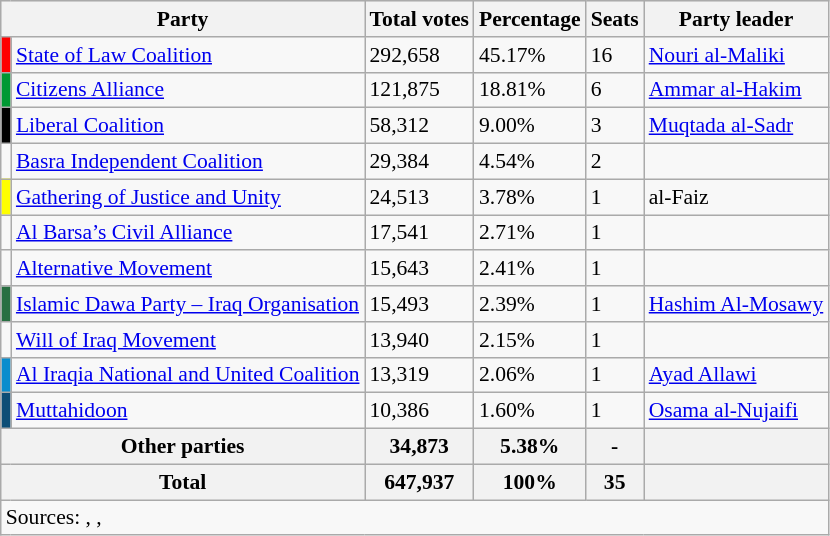<table class="wikitable sortable" style="border:1px solid #8888aa; background-color:#f8f8f8; padding:0px; font-size:90%;">
<tr style="background-color:#E9E9E9">
<th colspan=2>Party</th>
<th>Total votes</th>
<th>Percentage</th>
<th>Seats</th>
<th>Party leader</th>
</tr>
<tr>
<td bgcolor="#FF0000"></td>
<td><a href='#'>State of Law Coalition</a></td>
<td>292,658</td>
<td>45.17%</td>
<td>16</td>
<td><a href='#'>Nouri al-Maliki</a></td>
</tr>
<tr>
<td bgcolor="#009933"></td>
<td><a href='#'>Citizens Alliance</a></td>
<td>121,875</td>
<td>18.81%</td>
<td>6</td>
<td><a href='#'>Ammar al-Hakim</a></td>
</tr>
<tr>
<td bgcolor="#000000"></td>
<td><a href='#'>Liberal Coalition</a></td>
<td>58,312</td>
<td>9.00%</td>
<td>3</td>
<td><a href='#'>Muqtada al-Sadr</a></td>
</tr>
<tr>
<td></td>
<td><a href='#'>Basra Independent Coalition</a></td>
<td>29,384</td>
<td>4.54%</td>
<td>2</td>
<td></td>
</tr>
<tr>
<td bgcolor="#FFFF00"></td>
<td><a href='#'>Gathering of Justice and Unity</a></td>
<td>24,513</td>
<td>3.78%</td>
<td>1</td>
<td>al-Faiz</td>
</tr>
<tr>
<td></td>
<td><a href='#'>Al Barsa’s Civil Alliance</a></td>
<td>17,541</td>
<td>2.71%</td>
<td>1</td>
<td></td>
</tr>
<tr>
<td></td>
<td><a href='#'>Alternative Movement</a></td>
<td>15,643</td>
<td>2.41%</td>
<td>1</td>
<td></td>
</tr>
<tr>
<td bgcolor="#286F42"></td>
<td><a href='#'>Islamic Dawa Party – Iraq Organisation</a></td>
<td>15,493</td>
<td>2.39%</td>
<td>1</td>
<td><a href='#'>Hashim Al-Mosawy</a></td>
</tr>
<tr>
<td></td>
<td><a href='#'>Will of Iraq Movement</a></td>
<td>13,940</td>
<td>2.15%</td>
<td>1</td>
<td></td>
</tr>
<tr>
<td bgcolor="#098DCD"></td>
<td><a href='#'>Al Iraqia National and United Coalition</a></td>
<td>13,319</td>
<td>2.06%</td>
<td>1</td>
<td><a href='#'>Ayad Allawi</a></td>
</tr>
<tr>
<td bgcolor="#0D4E76"></td>
<td><a href='#'>Muttahidoon</a></td>
<td>10,386</td>
<td>1.60%</td>
<td>1</td>
<td><a href='#'>Osama al-Nujaifi</a></td>
</tr>
<tr>
<th colspan=2>Other parties</th>
<th>34,873</th>
<th>5.38%</th>
<th>-</th>
<th></th>
</tr>
<tr>
<th colspan=2><strong>Total</strong></th>
<th><strong>647,937</strong></th>
<th><strong>100%</strong></th>
<th><strong>35</strong></th>
<th></th>
</tr>
<tr>
<td colspan=7 align=left>Sources: , , </td>
</tr>
</table>
